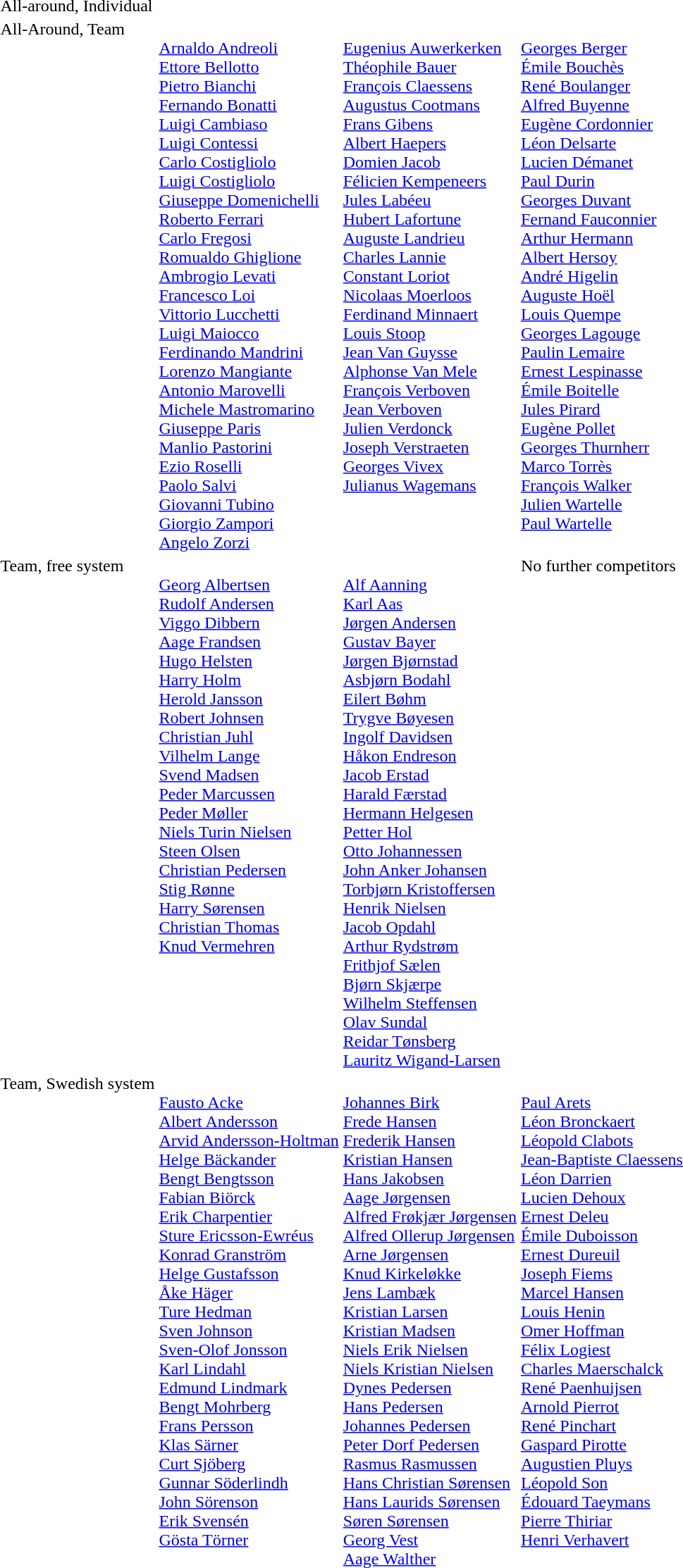<table>
<tr valign="top">
<td>All-around, Individual <br></td>
<td></td>
<td></td>
<td></td>
</tr>
<tr valign="top">
<td>All-Around, Team <br></td>
<td valign=top><br><a href='#'>Arnaldo Andreoli</a><br><a href='#'>Ettore Bellotto</a><br><a href='#'>Pietro Bianchi</a><br><a href='#'>Fernando Bonatti</a><br><a href='#'>Luigi Cambiaso</a><br><a href='#'>Luigi Contessi</a><br><a href='#'>Carlo Costigliolo</a><br><a href='#'>Luigi Costigliolo</a><br><a href='#'>Giuseppe Domenichelli</a><br><a href='#'>Roberto Ferrari</a><br><a href='#'>Carlo Fregosi</a><br><a href='#'>Romualdo Ghiglione</a><br><a href='#'>Ambrogio Levati</a><br><a href='#'>Francesco Loi</a><br><a href='#'>Vittorio Lucchetti</a><br><a href='#'>Luigi Maiocco</a><br><a href='#'>Ferdinando Mandrini</a><br><a href='#'>Lorenzo Mangiante</a><br><a href='#'>Antonio Marovelli</a><br><a href='#'>Michele Mastromarino</a><br><a href='#'>Giuseppe Paris</a><br><a href='#'>Manlio Pastorini</a><br><a href='#'>Ezio Roselli</a><br><a href='#'>Paolo Salvi</a><br><a href='#'>Giovanni Tubino</a><br><a href='#'>Giorgio Zampori</a><br><a href='#'>Angelo Zorzi</a></td>
<td valign=top><br><a href='#'>Eugenius Auwerkerken</a><br><a href='#'>Théophile Bauer</a><br><a href='#'>François Claessens</a><br><a href='#'>Augustus Cootmans</a><br><a href='#'>Frans Gibens</a><br><a href='#'>Albert Haepers</a><br><a href='#'>Domien Jacob</a><br><a href='#'>Félicien Kempeneers</a><br><a href='#'>Jules Labéeu</a><br><a href='#'>Hubert Lafortune</a><br><a href='#'>Auguste Landrieu</a><br><a href='#'>Charles Lannie</a><br><a href='#'>Constant Loriot</a><br><a href='#'>Nicolaas Moerloos</a><br><a href='#'>Ferdinand Minnaert</a><br><a href='#'>Louis Stoop</a><br><a href='#'>Jean Van Guysse</a><br><a href='#'>Alphonse Van Mele</a><br><a href='#'>François Verboven</a><br><a href='#'>Jean Verboven</a><br><a href='#'>Julien Verdonck</a><br><a href='#'>Joseph Verstraeten</a><br><a href='#'>Georges Vivex</a><br><a href='#'>Julianus Wagemans</a></td>
<td valign=top><br><a href='#'>Georges Berger</a><br><a href='#'>Émile Bouchès</a><br><a href='#'>René Boulanger</a><br><a href='#'>Alfred Buyenne</a><br><a href='#'>Eugène Cordonnier</a><br><a href='#'>Léon Delsarte</a><br><a href='#'>Lucien Démanet</a><br><a href='#'>Paul Durin</a><br><a href='#'>Georges Duvant</a><br><a href='#'>Fernand Fauconnier</a><br><a href='#'>Arthur Hermann</a><br><a href='#'>Albert Hersoy</a><br><a href='#'>André Higelin</a><br><a href='#'>Auguste Hoël</a><br><a href='#'>Louis Quempe</a><br><a href='#'>Georges Lagouge</a><br><a href='#'>Paulin Lemaire</a><br><a href='#'>Ernest Lespinasse</a><br><a href='#'>Émile Boitelle</a><br><a href='#'>Jules Pirard</a><br><a href='#'>Eugène Pollet</a><br><a href='#'>Georges Thurnherr</a><br><a href='#'>Marco Torrès</a><br><a href='#'>François Walker</a><br><a href='#'>Julien Wartelle</a><br><a href='#'>Paul Wartelle</a></td>
</tr>
<tr valign="top">
<td>Team, free system<br></td>
<td valign=top><br><a href='#'>Georg Albertsen</a><br><a href='#'>Rudolf Andersen</a><br><a href='#'>Viggo Dibbern</a><br><a href='#'>Aage Frandsen</a><br><a href='#'>Hugo Helsten</a><br><a href='#'>Harry Holm</a><br><a href='#'>Herold Jansson</a><br><a href='#'>Robert Johnsen</a><br><a href='#'>Christian Juhl</a><br><a href='#'>Vilhelm Lange</a><br><a href='#'>Svend Madsen</a><br><a href='#'>Peder Marcussen</a><br><a href='#'>Peder Møller</a><br><a href='#'>Niels Turin Nielsen</a><br><a href='#'>Steen Olsen</a><br><a href='#'>Christian Pedersen</a><br><a href='#'>Stig Rønne</a><br><a href='#'>Harry Sørensen</a><br><a href='#'>Christian Thomas</a><br><a href='#'>Knud Vermehren</a><br></td>
<td valign=top><br><a href='#'>Alf Aanning</a><br><a href='#'>Karl Aas</a><br><a href='#'>Jørgen Andersen</a><br><a href='#'>Gustav Bayer</a><br><a href='#'>Jørgen Bjørnstad</a><br><a href='#'>Asbjørn Bodahl</a><br><a href='#'>Eilert Bøhm</a><br><a href='#'>Trygve Bøyesen</a><br><a href='#'>Ingolf Davidsen</a><br><a href='#'>Håkon Endreson</a><br><a href='#'>Jacob Erstad</a><br><a href='#'>Harald Færstad</a><br><a href='#'>Hermann Helgesen</a><br><a href='#'>Petter Hol</a><br><a href='#'>Otto Johannessen</a><br><a href='#'>John Anker Johansen</a><br><a href='#'>Torbjørn Kristoffersen</a><br><a href='#'>Henrik Nielsen</a><br><a href='#'>Jacob Opdahl</a><br><a href='#'>Arthur Rydstrøm</a><br><a href='#'>Frithjof Sælen</a><br><a href='#'>Bjørn Skjærpe</a><br><a href='#'>Wilhelm Steffensen</a><br><a href='#'>Olav Sundal</a><br><a href='#'>Reidar Tønsberg</a><br><a href='#'>Lauritz Wigand-Larsen</a></td>
<td>No further competitors</td>
</tr>
<tr valign="top">
<td>Team, Swedish system<br></td>
<td valign=top><br><a href='#'>Fausto Acke</a><br><a href='#'>Albert Andersson</a><br><a href='#'>Arvid Andersson-Holtman</a><br><a href='#'>Helge Bäckander</a><br><a href='#'>Bengt Bengtsson</a><br><a href='#'>Fabian Biörck</a><br><a href='#'>Erik Charpentier</a><br><a href='#'>Sture Ericsson-Ewréus</a><br><a href='#'>Konrad Granström</a><br><a href='#'>Helge Gustafsson</a><br><a href='#'>Åke Häger</a><br><a href='#'>Ture Hedman</a><br><a href='#'>Sven Johnson</a><br><a href='#'>Sven-Olof Jonsson</a><br><a href='#'>Karl Lindahl</a><br><a href='#'>Edmund Lindmark</a><br><a href='#'>Bengt Mohrberg</a><br><a href='#'>Frans Persson</a><br><a href='#'>Klas Särner</a><br><a href='#'>Curt Sjöberg</a><br><a href='#'>Gunnar Söderlindh</a><br><a href='#'>John Sörenson</a><br><a href='#'>Erik Svensén</a><br><a href='#'>Gösta Törner</a></td>
<td valign=top><br><a href='#'>Johannes Birk</a><br><a href='#'>Frede Hansen</a><br><a href='#'>Frederik Hansen</a><br><a href='#'>Kristian Hansen</a><br><a href='#'>Hans Jakobsen</a><br><a href='#'>Aage Jørgensen</a><br><a href='#'>Alfred Frøkjær Jørgensen</a><br><a href='#'>Alfred Ollerup Jørgensen</a><br><a href='#'>Arne Jørgensen</a><br><a href='#'>Knud Kirkeløkke</a><br><a href='#'>Jens Lambæk</a><br><a href='#'>Kristian Larsen</a><br><a href='#'>Kristian Madsen</a><br><a href='#'>Niels Erik Nielsen</a><br><a href='#'>Niels Kristian Nielsen</a><br><a href='#'>Dynes Pedersen</a><br><a href='#'>Hans Pedersen</a><br><a href='#'>Johannes Pedersen</a><br><a href='#'>Peter Dorf Pedersen</a><br><a href='#'>Rasmus Rasmussen</a><br><a href='#'>Hans Christian Sørensen</a><br><a href='#'>Hans Laurids Sørensen</a><br><a href='#'>Søren Sørensen</a><br><a href='#'>Georg Vest</a><br><a href='#'>Aage Walther</a></td>
<td valign=top><br><a href='#'>Paul Arets</a><br><a href='#'>Léon Bronckaert</a><br><a href='#'>Léopold Clabots</a><br><a href='#'>Jean-Baptiste Claessens</a><br><a href='#'>Léon Darrien</a><br><a href='#'>Lucien Dehoux</a><br><a href='#'>Ernest Deleu</a><br><a href='#'>Émile Duboisson</a><br><a href='#'>Ernest Dureuil</a><br><a href='#'>Joseph Fiems</a><br><a href='#'>Marcel Hansen</a><br><a href='#'>Louis Henin</a><br><a href='#'>Omer Hoffman</a><br><a href='#'>Félix Logiest</a><br><a href='#'>Charles Maerschalck</a><br><a href='#'>René Paenhuijsen</a><br><a href='#'>Arnold Pierrot</a><br><a href='#'>René Pinchart</a><br><a href='#'>Gaspard Pirotte</a><br><a href='#'>Augustien Pluys</a><br><a href='#'>Léopold Son</a><br><a href='#'>Édouard Taeymans</a><br><a href='#'>Pierre Thiriar</a><br><a href='#'>Henri Verhavert</a></td>
</tr>
</table>
